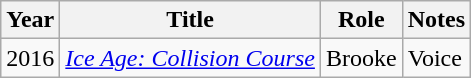<table class="wikitable sortable">
<tr>
<th>Year</th>
<th>Title</th>
<th>Role</th>
<th class="unsortable">Notes</th>
</tr>
<tr>
<td>2016</td>
<td><em><a href='#'>Ice Age: Collision Course</a></em></td>
<td>Brooke</td>
<td>Voice</td>
</tr>
</table>
